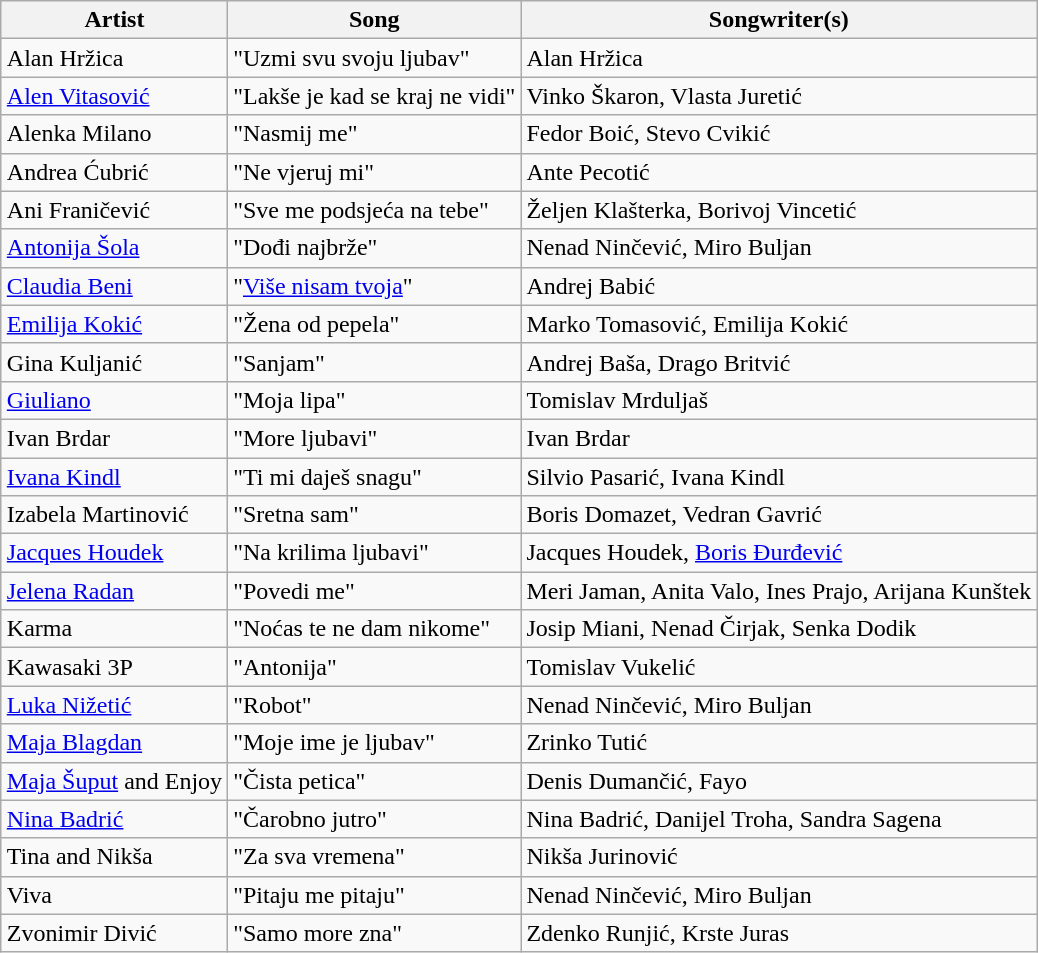<table class="sortable wikitable" style="margin: 1em auto 1em auto; text-align:left;">
<tr>
<th>Artist</th>
<th>Song</th>
<th>Songwriter(s)</th>
</tr>
<tr>
<td>Alan Hržica</td>
<td>"Uzmi svu svoju ljubav"</td>
<td>Alan Hržica</td>
</tr>
<tr>
<td><a href='#'>Alen Vitasović</a></td>
<td>"Lakše je kad se kraj ne vidi"</td>
<td>Vinko Škaron, Vlasta Juretić</td>
</tr>
<tr>
<td>Alenka Milano</td>
<td>"Nasmij me"</td>
<td>Fedor Boić, Stevo Cvikić</td>
</tr>
<tr>
<td>Andrea Ćubrić</td>
<td>"Ne vjeruj mi"</td>
<td>Ante Pecotić</td>
</tr>
<tr>
<td>Ani Franičević</td>
<td>"Sve me podsjeća na tebe"</td>
<td>Željen Klašterka, Borivoj Vincetić</td>
</tr>
<tr>
<td><a href='#'>Antonija Šola</a></td>
<td>"Dođi najbrže"</td>
<td>Nenad Ninčević, Miro Buljan</td>
</tr>
<tr>
<td><a href='#'>Claudia Beni</a></td>
<td>"<a href='#'>Više nisam tvoja</a>"</td>
<td>Andrej Babić</td>
</tr>
<tr>
<td><a href='#'>Emilija Kokić</a></td>
<td>"Žena od pepela"</td>
<td>Marko Tomasović, Emilija Kokić</td>
</tr>
<tr>
<td>Gina Kuljanić</td>
<td>"Sanjam"</td>
<td>Andrej Baša, Drago Britvić</td>
</tr>
<tr>
<td><a href='#'>Giuliano</a></td>
<td>"Moja lipa"</td>
<td>Tomislav Mrduljaš</td>
</tr>
<tr>
<td>Ivan Brdar</td>
<td>"More ljubavi"</td>
<td>Ivan Brdar</td>
</tr>
<tr>
<td><a href='#'>Ivana Kindl</a></td>
<td>"Ti mi daješ snagu"</td>
<td>Silvio Pasarić, Ivana Kindl</td>
</tr>
<tr>
<td>Izabela Martinović</td>
<td>"Sretna sam"</td>
<td>Boris Domazet, Vedran Gavrić</td>
</tr>
<tr>
<td><a href='#'>Jacques Houdek</a></td>
<td>"Na krilima ljubavi"</td>
<td>Jacques Houdek, <a href='#'>Boris Đurđević</a></td>
</tr>
<tr>
<td><a href='#'>Jelena Radan</a></td>
<td>"Povedi me"</td>
<td>Meri Jaman, Anita Valo, Ines Prajo, Arijana Kunštek</td>
</tr>
<tr>
<td>Karma</td>
<td>"Noćas te ne dam nikome"</td>
<td>Josip Miani, Nenad Čirjak, Senka Dodik</td>
</tr>
<tr>
<td>Kawasaki 3P</td>
<td>"Antonija"</td>
<td>Tomislav Vukelić</td>
</tr>
<tr>
<td><a href='#'>Luka Nižetić</a></td>
<td>"Robot"</td>
<td>Nenad Ninčević, Miro Buljan</td>
</tr>
<tr>
<td><a href='#'>Maja Blagdan</a></td>
<td>"Moje ime je ljubav"</td>
<td>Zrinko Tutić</td>
</tr>
<tr>
<td><a href='#'>Maja Šuput</a> and Enjoy</td>
<td>"Čista petica"</td>
<td>Denis Dumančić, Fayo</td>
</tr>
<tr>
<td><a href='#'>Nina Badrić</a></td>
<td>"Čarobno jutro"</td>
<td>Nina Badrić, Danijel Troha, Sandra Sagena</td>
</tr>
<tr>
<td>Tina and Nikša</td>
<td>"Za sva vremena"</td>
<td>Nikša Jurinović</td>
</tr>
<tr>
<td>Viva</td>
<td>"Pitaju me pitaju"</td>
<td>Nenad Ninčević, Miro Buljan</td>
</tr>
<tr>
<td>Zvonimir Divić</td>
<td>"Samo more zna"</td>
<td>Zdenko Runjić, Krste Juras</td>
</tr>
</table>
